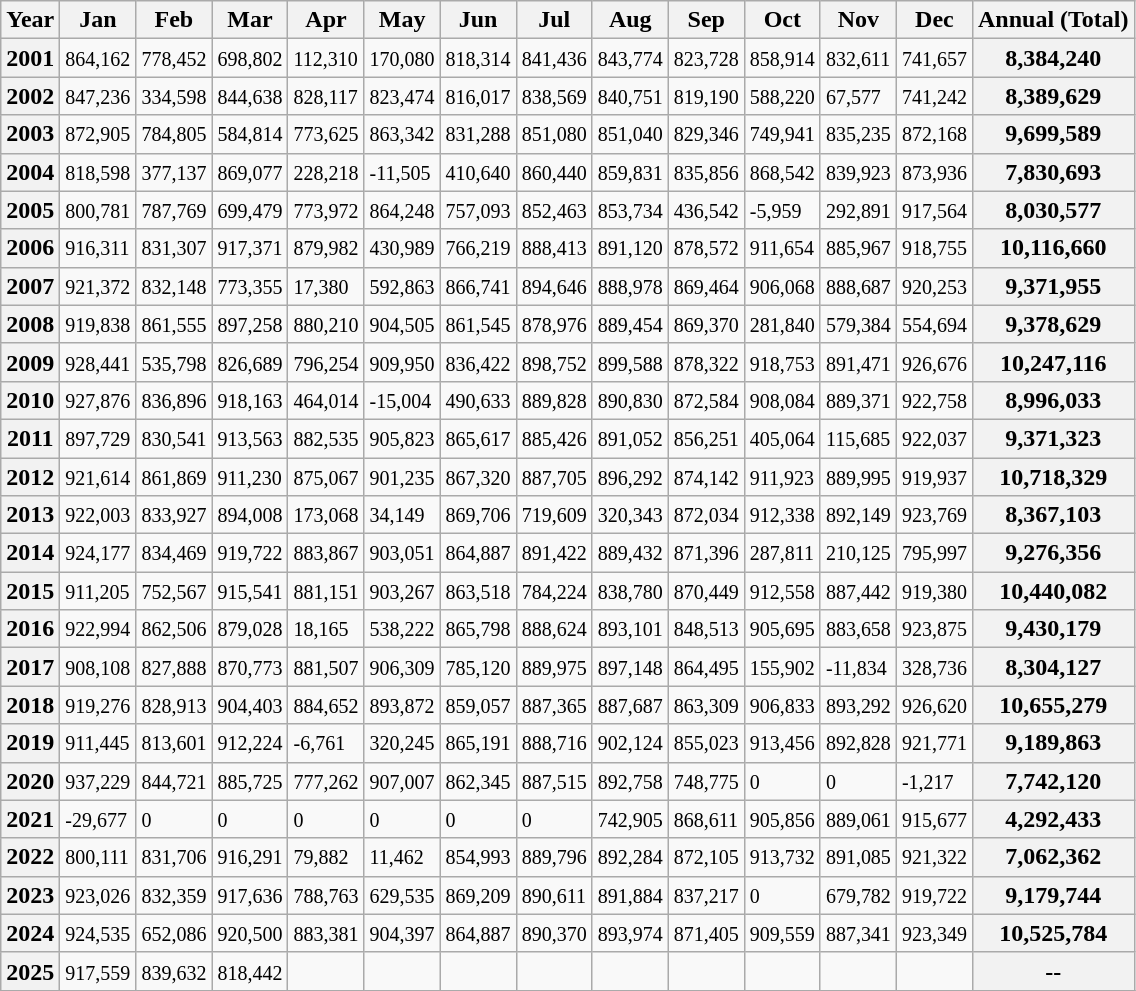<table class="wikitable">
<tr>
<th>Year</th>
<th>Jan</th>
<th>Feb</th>
<th>Mar</th>
<th>Apr</th>
<th>May</th>
<th>Jun</th>
<th>Jul</th>
<th>Aug</th>
<th>Sep</th>
<th>Oct</th>
<th>Nov</th>
<th>Dec</th>
<th>Annual (Total)</th>
</tr>
<tr>
<th>2001</th>
<td><small>864,162</small></td>
<td><small>778,452</small></td>
<td><small>698,802</small></td>
<td><small>112,310</small></td>
<td><small>170,080</small></td>
<td><small>818,314</small></td>
<td><small>841,436</small></td>
<td><small>843,774</small></td>
<td><small>823,728</small></td>
<td><small>858,914</small></td>
<td><small>832,611</small></td>
<td><small>741,657</small></td>
<th>8,384,240</th>
</tr>
<tr>
<th>2002</th>
<td><small>847,236</small></td>
<td><small>334,598</small></td>
<td><small>844,638</small></td>
<td><small>828,117</small></td>
<td><small>823,474</small></td>
<td><small>816,017</small></td>
<td><small>838,569</small></td>
<td><small>840,751</small></td>
<td><small>819,190</small></td>
<td><small>588,220</small></td>
<td><small>67,577</small></td>
<td><small>741,242</small></td>
<th>8,389,629</th>
</tr>
<tr>
<th>2003</th>
<td><small>872,905</small></td>
<td><small>784,805</small></td>
<td><small>584,814</small></td>
<td><small>773,625</small></td>
<td><small>863,342</small></td>
<td><small>831,288</small></td>
<td><small>851,080</small></td>
<td><small>851,040</small></td>
<td><small>829,346</small></td>
<td><small>749,941</small></td>
<td><small>835,235</small></td>
<td><small>872,168</small></td>
<th>9,699,589</th>
</tr>
<tr>
<th>2004</th>
<td><small>818,598</small></td>
<td><small>377,137</small></td>
<td><small>869,077</small></td>
<td><small>228,218</small></td>
<td><small>-11,505</small></td>
<td><small>410,640</small></td>
<td><small>860,440</small></td>
<td><small>859,831</small></td>
<td><small>835,856</small></td>
<td><small>868,542</small></td>
<td><small>839,923</small></td>
<td><small>873,936</small></td>
<th>7,830,693</th>
</tr>
<tr>
<th>2005</th>
<td><small>800,781</small></td>
<td><small>787,769</small></td>
<td><small>699,479</small></td>
<td><small>773,972</small></td>
<td><small>864,248</small></td>
<td><small>757,093</small></td>
<td><small>852,463</small></td>
<td><small>853,734</small></td>
<td><small>436,542</small></td>
<td><small>-5,959</small></td>
<td><small>292,891</small></td>
<td><small>917,564</small></td>
<th>8,030,577</th>
</tr>
<tr>
<th>2006</th>
<td><small>916,311</small></td>
<td><small>831,307</small></td>
<td><small>917,371</small></td>
<td><small>879,982</small></td>
<td><small>430,989</small></td>
<td><small>766,219</small></td>
<td><small>888,413</small></td>
<td><small>891,120</small></td>
<td><small>878,572</small></td>
<td><small>911,654</small></td>
<td><small>885,967</small></td>
<td><small>918,755</small></td>
<th>10,116,660</th>
</tr>
<tr>
<th>2007</th>
<td><small>921,372</small></td>
<td><small>832,148</small></td>
<td><small>773,355</small></td>
<td><small>17,380</small></td>
<td><small>592,863</small></td>
<td><small>866,741</small></td>
<td><small>894,646</small></td>
<td><small>888,978</small></td>
<td><small>869,464</small></td>
<td><small>906,068</small></td>
<td><small>888,687</small></td>
<td><small>920,253</small></td>
<th>9,371,955</th>
</tr>
<tr>
<th>2008</th>
<td><small>919,838</small></td>
<td><small>861,555</small></td>
<td><small>897,258</small></td>
<td><small>880,210</small></td>
<td><small>904,505</small></td>
<td><small>861,545</small></td>
<td><small>878,976</small></td>
<td><small>889,454</small></td>
<td><small>869,370</small></td>
<td><small>281,840</small></td>
<td><small>579,384</small></td>
<td><small>554,694</small></td>
<th>9,378,629</th>
</tr>
<tr>
<th>2009</th>
<td><small>928,441</small></td>
<td><small>535,798</small></td>
<td><small>826,689</small></td>
<td><small>796,254</small></td>
<td><small>909,950</small></td>
<td><small>836,422</small></td>
<td><small>898,752</small></td>
<td><small>899,588</small></td>
<td><small>878,322</small></td>
<td><small>918,753</small></td>
<td><small>891,471</small></td>
<td><small>926,676</small></td>
<th>10,247,116</th>
</tr>
<tr>
<th>2010</th>
<td><small>927,876</small></td>
<td><small>836,896</small></td>
<td><small>918,163</small></td>
<td><small>464,014</small></td>
<td><small>-15,004</small></td>
<td><small>490,633</small></td>
<td><small>889,828</small></td>
<td><small>890,830</small></td>
<td><small>872,584</small></td>
<td><small>908,084</small></td>
<td><small>889,371</small></td>
<td><small>922,758</small></td>
<th>8,996,033</th>
</tr>
<tr>
<th>2011</th>
<td><small>897,729</small></td>
<td><small>830,541</small></td>
<td><small>913,563</small></td>
<td><small>882,535</small></td>
<td><small>905,823</small></td>
<td><small>865,617</small></td>
<td><small>885,426</small></td>
<td><small>891,052</small></td>
<td><small>856,251</small></td>
<td><small>405,064</small></td>
<td><small>115,685</small></td>
<td><small>922,037</small></td>
<th>9,371,323</th>
</tr>
<tr>
<th>2012</th>
<td><small>921,614</small></td>
<td><small>861,869</small></td>
<td><small>911,230</small></td>
<td><small>875,067</small></td>
<td><small>901,235</small></td>
<td><small>867,320</small></td>
<td><small>887,705</small></td>
<td><small>896,292</small></td>
<td><small>874,142</small></td>
<td><small>911,923</small></td>
<td><small>889,995</small></td>
<td><small>919,937</small></td>
<th>10,718,329</th>
</tr>
<tr>
<th>2013</th>
<td><small>922,003</small></td>
<td><small>833,927</small></td>
<td><small>894,008</small></td>
<td><small>173,068</small></td>
<td><small>34,149</small></td>
<td><small>869,706</small></td>
<td><small>719,609</small></td>
<td><small>320,343</small></td>
<td><small>872,034</small></td>
<td><small>912,338</small></td>
<td><small>892,149</small></td>
<td><small>923,769</small></td>
<th>8,367,103</th>
</tr>
<tr>
<th>2014</th>
<td><small>924,177</small></td>
<td><small>834,469</small></td>
<td><small>919,722</small></td>
<td><small>883,867</small></td>
<td><small>903,051</small></td>
<td><small>864,887</small></td>
<td><small>891,422</small></td>
<td><small>889,432</small></td>
<td><small>871,396</small></td>
<td><small>287,811</small></td>
<td><small>210,125</small></td>
<td><small>795,997</small></td>
<th>9,276,356</th>
</tr>
<tr>
<th>2015</th>
<td><small>911,205</small></td>
<td><small>752,567</small></td>
<td><small>915,541</small></td>
<td><small>881,151</small></td>
<td><small>903,267</small></td>
<td><small>863,518</small></td>
<td><small>784,224</small></td>
<td><small>838,780</small></td>
<td><small>870,449</small></td>
<td><small>912,558</small></td>
<td><small>887,442</small></td>
<td><small>919,380</small></td>
<th>10,440,082</th>
</tr>
<tr>
<th>2016</th>
<td><small>922,994</small></td>
<td><small>862,506</small></td>
<td><small>879,028</small></td>
<td><small>18,165</small></td>
<td><small>538,222</small></td>
<td><small>865,798</small></td>
<td><small>888,624</small></td>
<td><small>893,101</small></td>
<td><small>848,513</small></td>
<td><small>905,695</small></td>
<td><small>883,658</small></td>
<td><small>923,875</small></td>
<th>9,430,179</th>
</tr>
<tr>
<th>2017</th>
<td><small>908,108</small></td>
<td><small>827,888</small></td>
<td><small>870,773</small></td>
<td><small>881,507</small></td>
<td><small>906,309</small></td>
<td><small>785,120</small></td>
<td><small>889,975</small></td>
<td><small>897,148</small></td>
<td><small>864,495</small></td>
<td><small>155,902</small></td>
<td><small>-11,834</small></td>
<td><small>328,736</small></td>
<th>8,304,127</th>
</tr>
<tr>
<th>2018</th>
<td><small>919,276</small></td>
<td><small>828,913</small></td>
<td><small>904,403</small></td>
<td><small>884,652</small></td>
<td><small>893,872</small></td>
<td><small>859,057</small></td>
<td><small>887,365</small></td>
<td><small>887,687</small></td>
<td><small>863,309</small></td>
<td><small>906,833</small></td>
<td><small>893,292</small></td>
<td><small>926,620</small></td>
<th>10,655,279</th>
</tr>
<tr>
<th>2019</th>
<td><small>911,445</small></td>
<td><small>813,601</small></td>
<td><small>912,224</small></td>
<td><small>-6,761</small></td>
<td><small>320,245</small></td>
<td><small>865,191</small></td>
<td><small>888,716</small></td>
<td><small>902,124</small></td>
<td><small>855,023</small></td>
<td><small>913,456</small></td>
<td><small>892,828</small></td>
<td><small>921,771</small></td>
<th>9,189,863</th>
</tr>
<tr>
<th>2020</th>
<td><small>937,229</small></td>
<td><small>844,721</small></td>
<td><small>885,725</small></td>
<td><small>777,262</small></td>
<td><small>907,007</small></td>
<td><small>862,345</small></td>
<td><small>887,515</small></td>
<td><small>892,758</small></td>
<td><small>748,775</small></td>
<td><small>0</small></td>
<td><small>0</small></td>
<td><small>-1,217</small></td>
<th>7,742,120</th>
</tr>
<tr>
<th>2021</th>
<td><small>-29,677</small></td>
<td><small>0</small></td>
<td><small>0</small></td>
<td><small>0</small></td>
<td><small>0</small></td>
<td><small>0</small></td>
<td><small>0</small></td>
<td><small>742,905</small></td>
<td><small>868,611</small></td>
<td><small>905,856</small></td>
<td><small>889,061</small></td>
<td><small>915,677</small></td>
<th>4,292,433</th>
</tr>
<tr>
<th>2022</th>
<td><small>800,111</small></td>
<td><small>831,706</small></td>
<td><small>916,291</small></td>
<td><small>79,882</small></td>
<td><small>11,462</small></td>
<td><small>854,993</small></td>
<td><small>889,796</small></td>
<td><small>892,284</small></td>
<td><small>872,105</small></td>
<td><small>913,732</small></td>
<td><small>891,085</small></td>
<td><small>921,322</small></td>
<th>7,062,362</th>
</tr>
<tr>
<th>2023</th>
<td><small>923,026</small></td>
<td><small>832,359</small></td>
<td><small>917,636</small></td>
<td><small>788,763</small></td>
<td><small>629,535</small></td>
<td><small>869,209</small></td>
<td><small>890,611</small></td>
<td><small>891,884</small></td>
<td><small>837,217</small></td>
<td><small>0</small></td>
<td><small>679,782</small></td>
<td><small>919,722</small></td>
<th>9,179,744</th>
</tr>
<tr>
<th>2024</th>
<td><small>924,535</small></td>
<td><small>652,086</small></td>
<td><small>920,500</small></td>
<td><small>883,381</small></td>
<td><small>904,397</small></td>
<td><small>864,887</small></td>
<td><small>890,370</small></td>
<td><small>893,974</small></td>
<td><small>871,405</small></td>
<td><small>909,559</small></td>
<td><small>887,341</small></td>
<td><small>923,349</small></td>
<th>10,525,784</th>
</tr>
<tr>
<th>2025</th>
<td><small>917,559</small></td>
<td><small>839,632</small></td>
<td><small>818,442</small></td>
<td><small></small></td>
<td><small></small></td>
<td><small></small></td>
<td><small></small></td>
<td><small></small></td>
<td><small></small></td>
<td><small></small></td>
<td><small></small></td>
<td><small></small></td>
<th>--</th>
</tr>
<tr>
</tr>
</table>
